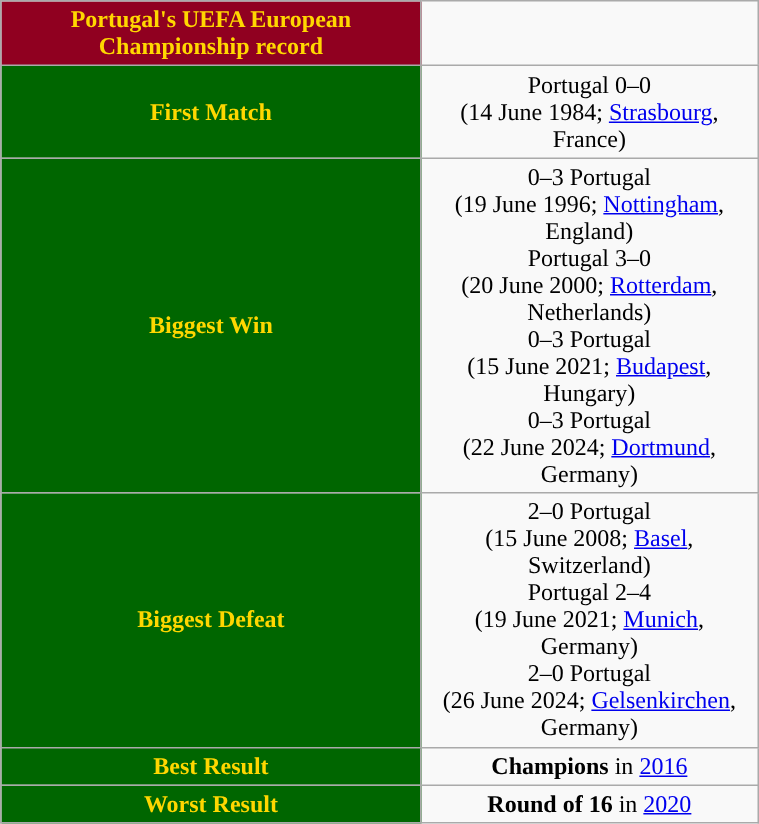<table class="wikitable collapsible collapsed" style="width:40%;text-align:center">
<tr>
<th style="background:#900020; color:gold; ">Portugal's UEFA European Championship record</th>
</tr>
<tr>
<th style="background:#006600; color:gold; ">First Match</th>
<td>Portugal  0–0 <br> (14 June 1984; <a href='#'>Strasbourg</a>, France)</td>
</tr>
<tr>
<th style="background:#006600; color:gold; ">Biggest Win</th>
<td> 0–3  Portugal<br>(19 June 1996; <a href='#'>Nottingham</a>, England)<br>Portugal  3–0 <br>(20 June 2000; <a href='#'>Rotterdam</a>, Netherlands)<br> 0–3  Portugal<br>(15 June 2021; <a href='#'>Budapest</a>, Hungary)<br> 0–3  Portugal<br>(22 June 2024; <a href='#'>Dortmund</a>, Germany)</td>
</tr>
<tr>
<th style="background:#006600; color:gold; ">Biggest Defeat</th>
<td> 2–0  Portugal<br>(15 June 2008; <a href='#'>Basel</a>, Switzerland)<br>Portugal  2–4 <br>(19 June 2021; <a href='#'>Munich</a>, Germany)<br> 2–0  Portugal<br>(26 June 2024; <a href='#'>Gelsenkirchen</a>, Germany)</td>
</tr>
<tr>
<th style="background:#006600; color:gold; ">Best Result</th>
<td><strong>Champions</strong> in <a href='#'>2016</a></td>
</tr>
<tr>
<th style="background:#006600; color:gold; ">Worst Result</th>
<td><strong>Round of 16</strong> in <a href='#'>2020</a></td>
</tr>
</table>
